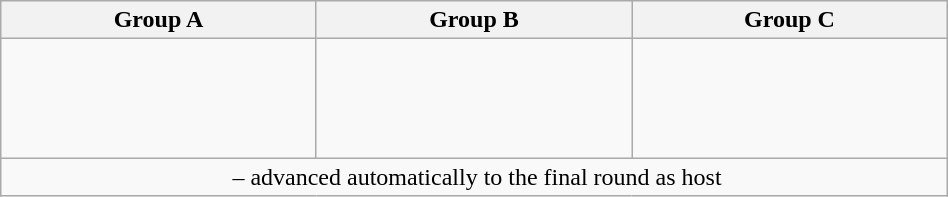<table class="wikitable" width=50%>
<tr>
<th width=33%>Group A</th>
<th width=33%>Group B</th>
<th width=33%>Group C</th>
</tr>
<tr>
<td><br><br>
<br>
<br>
</td>
<td><br><br>
<br>
<br>
</td>
<td><br><br>
<br>
<br>
</td>
</tr>
<tr>
<td align=center colspan=3> – advanced automatically to the final round as host</td>
</tr>
</table>
